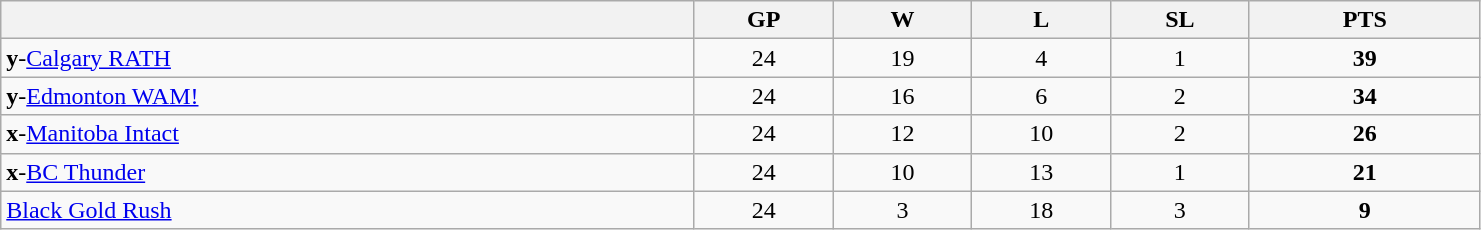<table class="wikitable" style="text-align:center">
<tr>
<th bgcolor="#DDDDFF" width="15%"></th>
<th bgcolor="#DDDDFF" width="3%">GP</th>
<th bgcolor="#DDDDFF" width="3%">W</th>
<th bgcolor="#DDDDFF" width="3%">L</th>
<th bgcolor="#DDDDFF" width="3%">SL</th>
<th bgcolor="#DDDDFF" width="5%">PTS</th>
</tr>
<tr>
<td align=left><strong>y</strong>-<a href='#'>Calgary RATH</a></td>
<td>24</td>
<td>19</td>
<td>4</td>
<td>1</td>
<td><strong>39</strong></td>
</tr>
<tr>
<td align=left><strong>y</strong>-<a href='#'>Edmonton WAM!</a></td>
<td>24</td>
<td>16</td>
<td>6</td>
<td>2</td>
<td><strong>34</strong></td>
</tr>
<tr>
<td align=left><strong>x</strong>-<a href='#'>Manitoba Intact</a></td>
<td>24</td>
<td>12</td>
<td>10</td>
<td>2</td>
<td><strong>26</strong></td>
</tr>
<tr>
<td align=left><strong>x</strong>-<a href='#'>BC Thunder</a></td>
<td>24</td>
<td>10</td>
<td>13</td>
<td>1</td>
<td><strong>21</strong></td>
</tr>
<tr>
<td align=left><a href='#'>Black Gold Rush</a></td>
<td>24</td>
<td>3</td>
<td>18</td>
<td>3</td>
<td><strong>9</strong></td>
</tr>
</table>
